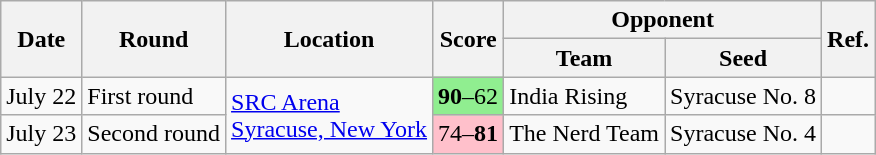<table class="wikitable">
<tr>
<th rowspan=2>Date</th>
<th rowspan=2>Round</th>
<th rowspan=2>Location</th>
<th rowspan=2>Score</th>
<th colspan=2>Opponent</th>
<th rowspan=2>Ref.</th>
</tr>
<tr>
<th>Team</th>
<th>Seed</th>
</tr>
<tr>
<td>July 22</td>
<td>First round</td>
<td rowspan=2><a href='#'>SRC Arena</a><br><a href='#'>Syracuse, New York</a></td>
<td bgcolor=lightgreen><strong>90</strong>–62</td>
<td>India Rising</td>
<td>Syracuse No. 8</td>
<td></td>
</tr>
<tr>
<td>July 23</td>
<td>Second round</td>
<td bgcolor=pink>74–<strong>81</strong></td>
<td>The Nerd Team</td>
<td>Syracuse No. 4</td>
<td></td>
</tr>
</table>
